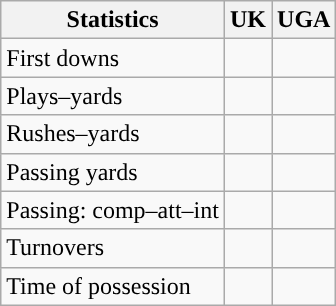<table class="wikitable" style="float:left">
<tr>
<th>Statistics</th>
<th>UK</th>
<th>UGA</th>
</tr>
<tr>
<td>First downs</td>
<td></td>
<td></td>
</tr>
<tr>
<td>Plays–yards</td>
<td></td>
<td></td>
</tr>
<tr>
<td>Rushes–yards</td>
<td></td>
<td></td>
</tr>
<tr>
<td>Passing yards</td>
<td></td>
<td></td>
</tr>
<tr>
<td>Passing: comp–att–int</td>
<td></td>
<td></td>
</tr>
<tr>
<td>Turnovers</td>
<td></td>
<td></td>
</tr>
<tr>
<td>Time of possession</td>
<td></td>
<td></td>
</tr>
</table>
